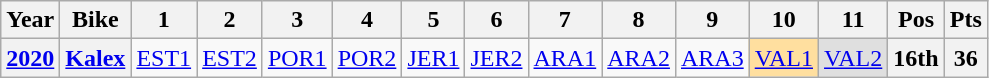<table class="wikitable" style="text-align:center;">
<tr>
<th>Year</th>
<th>Bike</th>
<th>1</th>
<th>2</th>
<th>3</th>
<th>4</th>
<th>5</th>
<th>6</th>
<th>7</th>
<th>8</th>
<th>9</th>
<th>10</th>
<th>11</th>
<th>Pos</th>
<th>Pts</th>
</tr>
<tr>
<th><a href='#'>2020</a></th>
<th><a href='#'>Kalex</a></th>
<td><a href='#'>EST1</a></td>
<td><a href='#'>EST2</a></td>
<td><a href='#'>POR1</a></td>
<td><a href='#'>POR2</a></td>
<td><a href='#'>JER1</a></td>
<td><a href='#'>JER2</a></td>
<td><a href='#'>ARA1</a></td>
<td><a href='#'>ARA2</a></td>
<td><a href='#'>ARA3</a></td>
<td style="background:#FFDF9F;"><a href='#'>VAL1</a><br></td>
<td style="background:#DFDFDF;"><a href='#'>VAL2</a><br></td>
<th>16th</th>
<th>36</th>
</tr>
</table>
